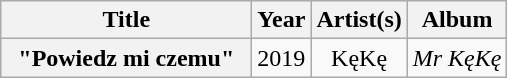<table class="wikitable plainrowheaders" style="text-align:center;">
<tr>
<th scope="col" style="width:10em;">Title</th>
<th scope="col">Year</th>
<th scope="col">Artist(s)</th>
<th scope="col">Album</th>
</tr>
<tr>
<th scope="row">"Powiedz mi czemu"</th>
<td>2019</td>
<td>KęKę</td>
<td><em>Mr KęKę</em></td>
</tr>
</table>
